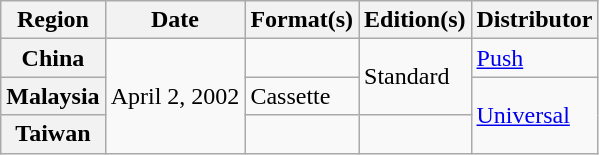<table class="wikitable plainrowheaders">
<tr>
<th>Region</th>
<th>Date</th>
<th>Format(s)</th>
<th>Edition(s)</th>
<th>Distributor</th>
</tr>
<tr>
<th scope="row">China</th>
<td rowspan="3">April 2, 2002</td>
<td></td>
<td rowspan="2">Standard</td>
<td><a href='#'>Push</a></td>
</tr>
<tr>
<th scope="row">Malaysia</th>
<td>Cassette</td>
<td rowspan="2"><a href='#'>Universal</a></td>
</tr>
<tr>
<th scope="row">Taiwan</th>
<td></td>
<td></td>
</tr>
</table>
